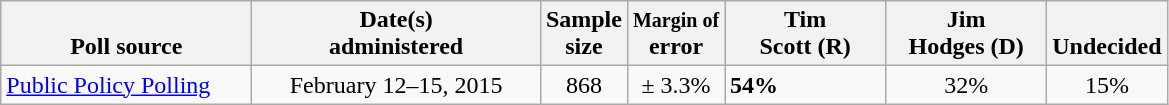<table class="wikitable">
<tr valign= bottom>
<th style="width:160px;">Poll source</th>
<th style="width:185px;">Date(s)<br>administered</th>
<th class=small>Sample<br>size</th>
<th><small>Margin of</small><br>error</th>
<th style="width:100px;">Tim<br>Scott (R)</th>
<th style="width:100px;">Jim<br>Hodges (D)</th>
<th>Undecided</th>
</tr>
<tr>
<td><a href='#'>Public Policy Polling</a></td>
<td align=center>February 12–15, 2015</td>
<td align=center>868</td>
<td align=center>± 3.3%</td>
<td><strong>54%</strong></td>
<td align=center>32%</td>
<td align=center>15%</td>
</tr>
</table>
